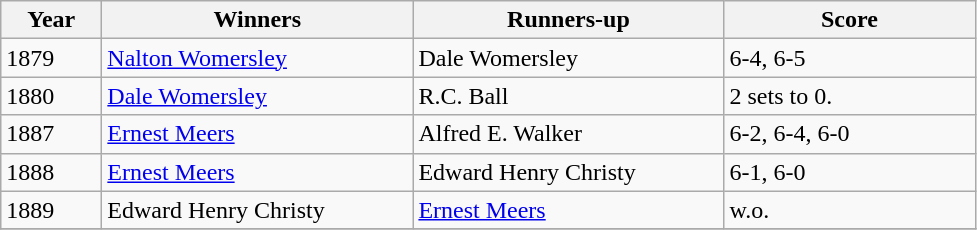<table class="wikitable">
<tr>
<th style="width:60px;">Year</th>
<th style="width:200px;">Winners</th>
<th style="width:200px;">Runners-up</th>
<th style="width:160px;">Score</th>
</tr>
<tr>
<td>1879 </td>
<td>  <a href='#'>Nalton Womersley</a></td>
<td> Dale Womersley</td>
<td>6-4, 6-5 </td>
</tr>
<tr>
<td>1880 </td>
<td> <a href='#'>Dale Womersley</a></td>
<td> R.C. Ball</td>
<td>2 sets to 0.</td>
</tr>
<tr>
<td>1887</td>
<td> <a href='#'>Ernest Meers</a></td>
<td> Alfred E. Walker</td>
<td>6-2, 6-4, 6-0 </td>
</tr>
<tr>
<td>1888</td>
<td> <a href='#'>Ernest Meers</a></td>
<td> Edward Henry Christy</td>
<td>6-1, 6-0 </td>
</tr>
<tr>
<td>1889</td>
<td> Edward Henry Christy</td>
<td> <a href='#'>Ernest Meers</a></td>
<td>w.o.</td>
</tr>
<tr>
</tr>
</table>
